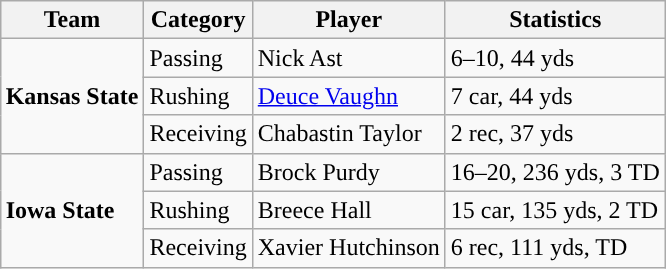<table class="wikitable" style="float: right;">
<tr>
<th>Team</th>
<th>Category</th>
<th>Player</th>
<th>Statistics</th>
</tr>
<tr>
<td rowspan=3><strong>Kansas State</strong></td>
<td>Passing</td>
<td>Nick Ast</td>
<td>6–10, 44 yds</td>
</tr>
<tr>
<td>Rushing</td>
<td><a href='#'>Deuce Vaughn</a></td>
<td>7 car, 44 yds</td>
</tr>
<tr>
<td>Receiving</td>
<td>Chabastin Taylor</td>
<td>2 rec, 37 yds</td>
</tr>
<tr>
<td rowspan=3><strong>Iowa State</strong></td>
<td>Passing</td>
<td>Brock Purdy</td>
<td>16–20, 236 yds, 3 TD</td>
</tr>
<tr>
<td>Rushing</td>
<td>Breece Hall</td>
<td>15 car, 135 yds, 2 TD</td>
</tr>
<tr>
<td>Receiving</td>
<td>Xavier Hutchinson</td>
<td>6 rec, 111 yds, TD</td>
</tr>
</table>
